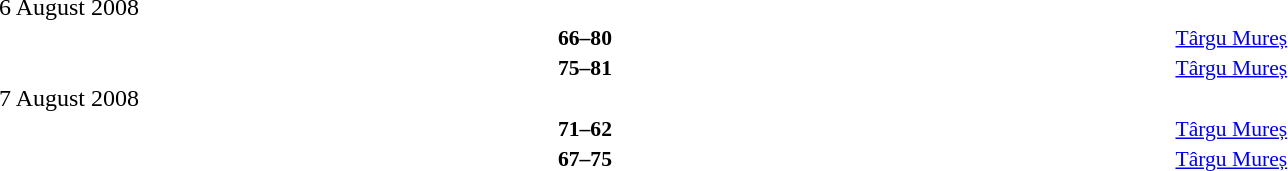<table style="width:100%;" cellspacing="1">
<tr>
<th width=25%></th>
<th width=3%></th>
<th width=6%></th>
<th width=3%></th>
<th width=25%></th>
</tr>
<tr>
<td>6 August 2008</td>
</tr>
<tr style=font-size:90%>
<td align=right><strong></strong></td>
<td></td>
<td align=center><strong>66–80</strong></td>
<td></td>
<td><strong></strong></td>
<td><a href='#'>Târgu Mureș</a></td>
</tr>
<tr style=font-size:90%>
<td align=right><strong></strong></td>
<td></td>
<td align=center><strong>75–81</strong></td>
<td></td>
<td><strong></strong></td>
<td><a href='#'>Târgu Mureș</a></td>
</tr>
<tr>
<td>7 August 2008</td>
</tr>
<tr style=font-size:90%>
<td align=right><strong></strong></td>
<td></td>
<td align=center><strong>71–62</strong></td>
<td></td>
<td><strong></strong></td>
<td><a href='#'>Târgu Mureș</a></td>
</tr>
<tr style=font-size:90%>
<td align=right><strong></strong></td>
<td></td>
<td align=center><strong>67–75</strong></td>
<td></td>
<td><strong></strong></td>
<td><a href='#'>Târgu Mureș</a></td>
</tr>
</table>
